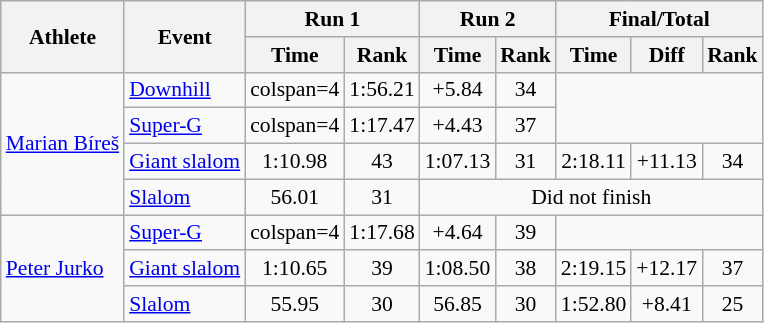<table class="wikitable" style="font-size:90%">
<tr>
<th rowspan="2">Athlete</th>
<th rowspan="2">Event</th>
<th colspan="2">Run 1</th>
<th colspan="2">Run 2</th>
<th colspan="3">Final/Total</th>
</tr>
<tr>
<th>Time</th>
<th>Rank</th>
<th>Time</th>
<th>Rank</th>
<th>Time</th>
<th>Diff</th>
<th>Rank</th>
</tr>
<tr align="center">
<td align="left" rowspan=4><a href='#'>Marian Bíreš</a></td>
<td align="left"><a href='#'>Downhill</a></td>
<td>colspan=4 </td>
<td>1:56.21</td>
<td>+5.84</td>
<td>34</td>
</tr>
<tr align="center">
<td align="left"><a href='#'>Super-G</a></td>
<td>colspan=4 </td>
<td>1:17.47</td>
<td>+4.43</td>
<td>37</td>
</tr>
<tr align="center">
<td align="left"><a href='#'>Giant slalom</a></td>
<td>1:10.98</td>
<td>43</td>
<td>1:07.13</td>
<td>31</td>
<td>2:18.11</td>
<td>+11.13</td>
<td>34</td>
</tr>
<tr align="center">
<td align="left"><a href='#'>Slalom</a></td>
<td>56.01</td>
<td>31</td>
<td colspan=5>Did not finish</td>
</tr>
<tr align="center">
<td align="left" rowspan=3><a href='#'>Peter Jurko</a></td>
<td align="left"><a href='#'>Super-G</a></td>
<td>colspan=4 </td>
<td>1:17.68</td>
<td>+4.64</td>
<td>39</td>
</tr>
<tr align="center">
<td align="left"><a href='#'>Giant slalom</a></td>
<td>1:10.65</td>
<td>39</td>
<td>1:08.50</td>
<td>38</td>
<td>2:19.15</td>
<td>+12.17</td>
<td>37</td>
</tr>
<tr align="center">
<td align="left"><a href='#'>Slalom</a></td>
<td>55.95</td>
<td>30</td>
<td>56.85</td>
<td>30</td>
<td>1:52.80</td>
<td>+8.41</td>
<td>25</td>
</tr>
</table>
